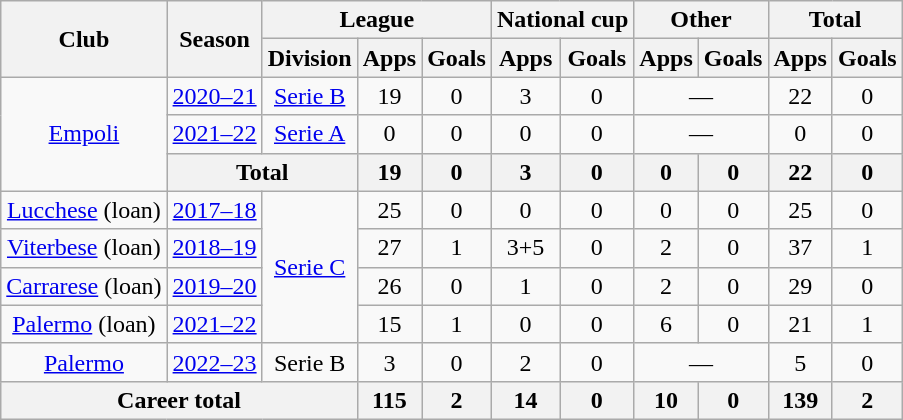<table class="wikitable" style="text-align: center;">
<tr>
<th rowspan="2">Club</th>
<th rowspan="2">Season</th>
<th colspan="3">League</th>
<th colspan="2">National cup</th>
<th colspan="2">Other</th>
<th colspan="2">Total</th>
</tr>
<tr>
<th>Division</th>
<th>Apps</th>
<th>Goals</th>
<th>Apps</th>
<th>Goals</th>
<th>Apps</th>
<th>Goals</th>
<th>Apps</th>
<th>Goals</th>
</tr>
<tr>
<td rowspan="3"><a href='#'>Empoli</a></td>
<td><a href='#'>2020–21</a></td>
<td><a href='#'>Serie B</a></td>
<td>19</td>
<td>0</td>
<td>3</td>
<td>0</td>
<td colspan="2">—</td>
<td>22</td>
<td>0</td>
</tr>
<tr>
<td><a href='#'>2021–22</a></td>
<td><a href='#'>Serie A</a></td>
<td>0</td>
<td>0</td>
<td>0</td>
<td>0</td>
<td colspan="2">—</td>
<td>0</td>
<td>0</td>
</tr>
<tr>
<th colspan="2">Total</th>
<th>19</th>
<th>0</th>
<th>3</th>
<th>0</th>
<th>0</th>
<th>0</th>
<th>22</th>
<th>0</th>
</tr>
<tr>
<td><a href='#'>Lucchese</a> (loan)</td>
<td><a href='#'>2017–18</a></td>
<td rowspan="4"><a href='#'>Serie C</a></td>
<td>25</td>
<td>0</td>
<td>0</td>
<td>0</td>
<td>0</td>
<td>0</td>
<td>25</td>
<td>0</td>
</tr>
<tr>
<td><a href='#'>Viterbese</a> (loan)</td>
<td><a href='#'>2018–19</a></td>
<td>27</td>
<td>1</td>
<td>3+5</td>
<td>0</td>
<td>2</td>
<td>0</td>
<td>37</td>
<td>1</td>
</tr>
<tr>
<td><a href='#'>Carrarese</a> (loan)</td>
<td><a href='#'>2019–20</a></td>
<td>26</td>
<td>0</td>
<td>1</td>
<td>0</td>
<td>2</td>
<td>0</td>
<td>29</td>
<td>0</td>
</tr>
<tr>
<td><a href='#'>Palermo</a> (loan)</td>
<td><a href='#'>2021–22</a></td>
<td>15</td>
<td>1</td>
<td>0</td>
<td>0</td>
<td>6</td>
<td>0</td>
<td>21</td>
<td>1</td>
</tr>
<tr>
<td><a href='#'>Palermo</a></td>
<td><a href='#'>2022–23</a></td>
<td>Serie B</td>
<td>3</td>
<td>0</td>
<td>2</td>
<td>0</td>
<td colspan="2">—</td>
<td>5</td>
<td>0</td>
</tr>
<tr>
<th colspan="3">Career total</th>
<th>115</th>
<th>2</th>
<th>14</th>
<th>0</th>
<th>10</th>
<th>0</th>
<th>139</th>
<th>2</th>
</tr>
</table>
